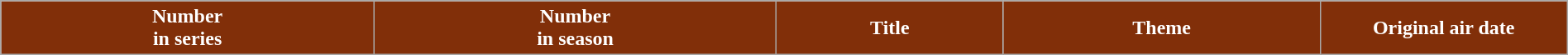<table class="wikitable plainrowheaders" style="width:100%;margin:auto;">
<tr>
<th scope="col" style="background:#812f09; color:#fff;">Number<br>in series</th>
<th scope="col" style="background:#812f09; color:#fff;">Number<br>in season</th>
<th scope="col" style="background:#812f09; color:#fff;">Title</th>
<th scope="col" style="background:#812f09; color:#fff;">Theme</th>
<th scope="col" style="background:#812f09; color:#fff; width:12em;">Original air date<br>









</th>
</tr>
</table>
